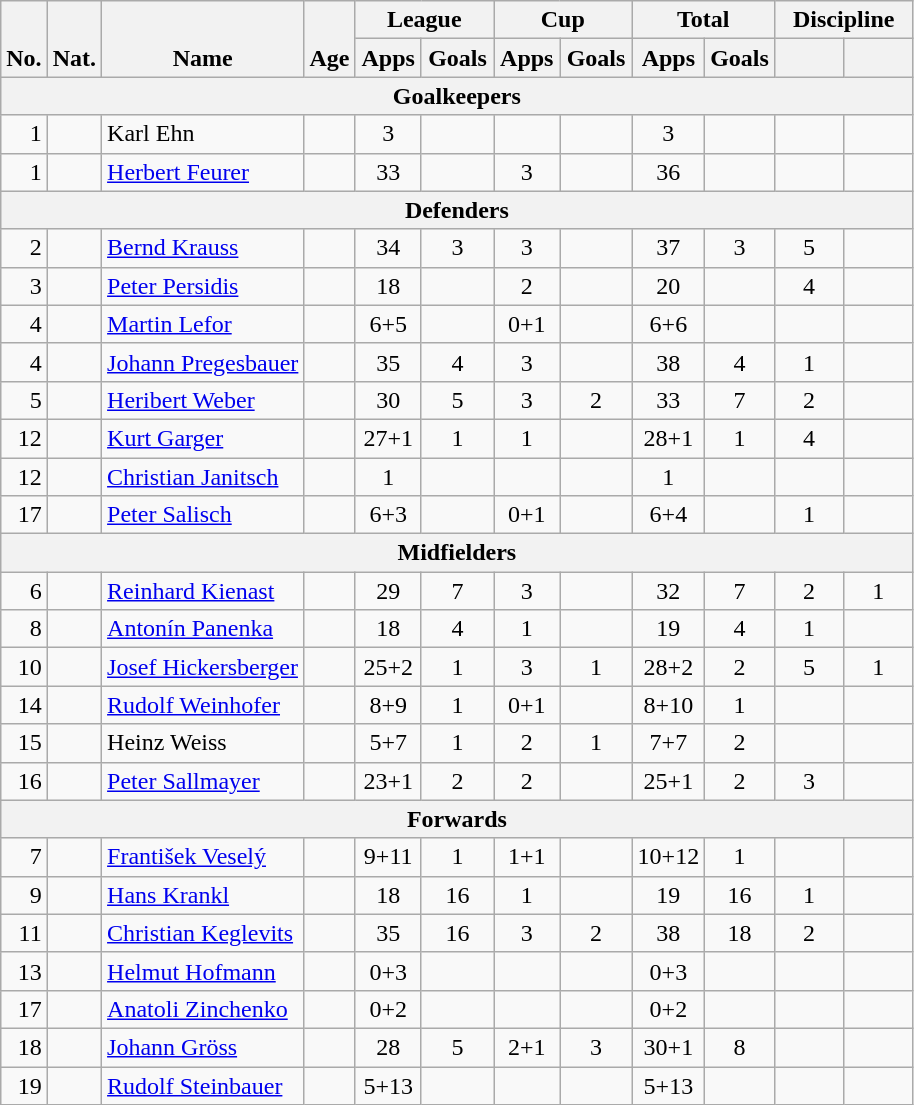<table class="wikitable" style="text-align:center">
<tr>
<th rowspan="2" valign="bottom">No.</th>
<th rowspan="2" valign="bottom">Nat.</th>
<th rowspan="2" valign="bottom">Name</th>
<th rowspan="2" valign="bottom">Age</th>
<th colspan="2" width="85">League</th>
<th colspan="2" width="85">Cup</th>
<th colspan="2" width="85">Total</th>
<th colspan="2" width="85">Discipline</th>
</tr>
<tr>
<th>Apps</th>
<th>Goals</th>
<th>Apps</th>
<th>Goals</th>
<th>Apps</th>
<th>Goals</th>
<th></th>
<th></th>
</tr>
<tr>
<th colspan=15>Goalkeepers</th>
</tr>
<tr>
<td align="right">1</td>
<td></td>
<td align="left">Karl Ehn</td>
<td></td>
<td>3</td>
<td></td>
<td></td>
<td></td>
<td>3</td>
<td></td>
<td></td>
<td></td>
</tr>
<tr>
<td align="right">1</td>
<td></td>
<td align="left"><a href='#'>Herbert Feurer</a></td>
<td></td>
<td>33</td>
<td></td>
<td>3</td>
<td></td>
<td>36</td>
<td></td>
<td></td>
<td></td>
</tr>
<tr>
<th colspan=15>Defenders</th>
</tr>
<tr>
<td align="right">2</td>
<td></td>
<td align="left"><a href='#'>Bernd Krauss</a></td>
<td></td>
<td>34</td>
<td>3</td>
<td>3</td>
<td></td>
<td>37</td>
<td>3</td>
<td>5</td>
<td></td>
</tr>
<tr>
<td align="right">3</td>
<td></td>
<td align="left"><a href='#'>Peter Persidis</a></td>
<td></td>
<td>18</td>
<td></td>
<td>2</td>
<td></td>
<td>20</td>
<td></td>
<td>4</td>
<td></td>
</tr>
<tr>
<td align="right">4</td>
<td></td>
<td align="left"><a href='#'>Martin Lefor</a></td>
<td></td>
<td>6+5</td>
<td></td>
<td>0+1</td>
<td></td>
<td>6+6</td>
<td></td>
<td></td>
<td></td>
</tr>
<tr>
<td align="right">4</td>
<td></td>
<td align="left"><a href='#'>Johann Pregesbauer</a></td>
<td></td>
<td>35</td>
<td>4</td>
<td>3</td>
<td></td>
<td>38</td>
<td>4</td>
<td>1</td>
<td></td>
</tr>
<tr>
<td align="right">5</td>
<td></td>
<td align="left"><a href='#'>Heribert Weber</a></td>
<td></td>
<td>30</td>
<td>5</td>
<td>3</td>
<td>2</td>
<td>33</td>
<td>7</td>
<td>2</td>
<td></td>
</tr>
<tr>
<td align="right">12</td>
<td></td>
<td align="left"><a href='#'>Kurt Garger</a></td>
<td></td>
<td>27+1</td>
<td>1</td>
<td>1</td>
<td></td>
<td>28+1</td>
<td>1</td>
<td>4</td>
<td></td>
</tr>
<tr>
<td align="right">12</td>
<td></td>
<td align="left"><a href='#'>Christian Janitsch</a></td>
<td></td>
<td>1</td>
<td></td>
<td></td>
<td></td>
<td>1</td>
<td></td>
<td></td>
<td></td>
</tr>
<tr>
<td align="right">17</td>
<td></td>
<td align="left"><a href='#'>Peter Salisch</a></td>
<td></td>
<td>6+3</td>
<td></td>
<td>0+1</td>
<td></td>
<td>6+4</td>
<td></td>
<td>1</td>
<td></td>
</tr>
<tr>
<th colspan=15>Midfielders</th>
</tr>
<tr>
<td align="right">6</td>
<td></td>
<td align="left"><a href='#'>Reinhard Kienast</a></td>
<td></td>
<td>29</td>
<td>7</td>
<td>3</td>
<td></td>
<td>32</td>
<td>7</td>
<td>2</td>
<td>1</td>
</tr>
<tr>
<td align="right">8</td>
<td></td>
<td align="left"><a href='#'>Antonín Panenka</a></td>
<td></td>
<td>18</td>
<td>4</td>
<td>1</td>
<td></td>
<td>19</td>
<td>4</td>
<td>1</td>
<td></td>
</tr>
<tr>
<td align="right">10</td>
<td></td>
<td align="left"><a href='#'>Josef Hickersberger</a></td>
<td></td>
<td>25+2</td>
<td>1</td>
<td>3</td>
<td>1</td>
<td>28+2</td>
<td>2</td>
<td>5</td>
<td>1</td>
</tr>
<tr>
<td align="right">14</td>
<td></td>
<td align="left"><a href='#'>Rudolf Weinhofer</a></td>
<td></td>
<td>8+9</td>
<td>1</td>
<td>0+1</td>
<td></td>
<td>8+10</td>
<td>1</td>
<td></td>
<td></td>
</tr>
<tr>
<td align="right">15</td>
<td></td>
<td align="left">Heinz Weiss</td>
<td></td>
<td>5+7</td>
<td>1</td>
<td>2</td>
<td>1</td>
<td>7+7</td>
<td>2</td>
<td></td>
<td></td>
</tr>
<tr>
<td align="right">16</td>
<td></td>
<td align="left"><a href='#'>Peter Sallmayer</a></td>
<td></td>
<td>23+1</td>
<td>2</td>
<td>2</td>
<td></td>
<td>25+1</td>
<td>2</td>
<td>3</td>
<td></td>
</tr>
<tr>
<th colspan=15>Forwards</th>
</tr>
<tr>
<td align="right">7</td>
<td></td>
<td align="left"><a href='#'>František Veselý</a></td>
<td></td>
<td>9+11</td>
<td>1</td>
<td>1+1</td>
<td></td>
<td>10+12</td>
<td>1</td>
<td></td>
<td></td>
</tr>
<tr>
<td align="right">9</td>
<td></td>
<td align="left"><a href='#'>Hans Krankl</a></td>
<td></td>
<td>18</td>
<td>16</td>
<td>1</td>
<td></td>
<td>19</td>
<td>16</td>
<td>1</td>
<td></td>
</tr>
<tr>
<td align="right">11</td>
<td></td>
<td align="left"><a href='#'>Christian Keglevits</a></td>
<td></td>
<td>35</td>
<td>16</td>
<td>3</td>
<td>2</td>
<td>38</td>
<td>18</td>
<td>2</td>
<td></td>
</tr>
<tr>
<td align="right">13</td>
<td></td>
<td align="left"><a href='#'>Helmut Hofmann</a></td>
<td></td>
<td>0+3</td>
<td></td>
<td></td>
<td></td>
<td>0+3</td>
<td></td>
<td></td>
<td></td>
</tr>
<tr>
<td align="right">17</td>
<td></td>
<td align="left"><a href='#'>Anatoli Zinchenko</a></td>
<td></td>
<td>0+2</td>
<td></td>
<td></td>
<td></td>
<td>0+2</td>
<td></td>
<td></td>
<td></td>
</tr>
<tr>
<td align="right">18</td>
<td></td>
<td align="left"><a href='#'>Johann Gröss</a></td>
<td></td>
<td>28</td>
<td>5</td>
<td>2+1</td>
<td>3</td>
<td>30+1</td>
<td>8</td>
<td></td>
<td></td>
</tr>
<tr>
<td align="right">19</td>
<td></td>
<td align="left"><a href='#'>Rudolf Steinbauer</a></td>
<td></td>
<td>5+13</td>
<td></td>
<td></td>
<td></td>
<td>5+13</td>
<td></td>
<td></td>
<td></td>
</tr>
</table>
